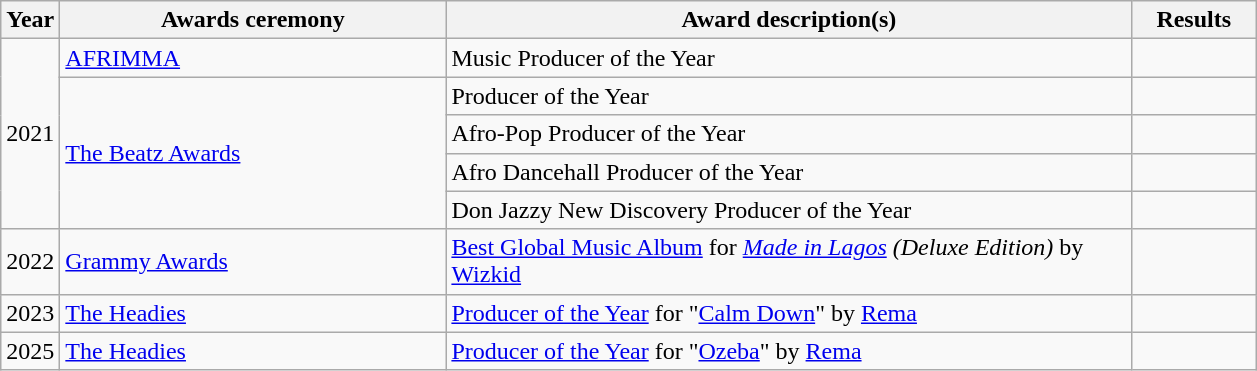<table class=" wikitable">
<tr>
<th>Year</th>
<th width="250">Awards ceremony</th>
<th width="450">Award description(s)</th>
<th width="75">Results</th>
</tr>
<tr>
<td rowspan="5">2021</td>
<td><a href='#'>AFRIMMA</a></td>
<td>Music Producer of the Year</td>
<td></td>
</tr>
<tr>
<td rowspan="4"><a href='#'>The Beatz Awards</a></td>
<td>Producer of the Year</td>
<td></td>
</tr>
<tr>
<td>Afro-Pop Producer of the Year</td>
<td></td>
</tr>
<tr>
<td>Afro Dancehall Producer of the Year</td>
<td></td>
</tr>
<tr>
<td>Don Jazzy New Discovery Producer of the Year</td>
<td></td>
</tr>
<tr>
<td>2022</td>
<td><a href='#'>Grammy Awards</a></td>
<td><a href='#'>Best Global Music Album</a> for <em><a href='#'>Made in Lagos</a> (Deluxe Edition)</em> by <a href='#'>Wizkid</a></td>
<td></td>
</tr>
<tr>
<td>2023</td>
<td><a href='#'>The Headies</a></td>
<td><a href='#'>Producer of the Year</a> for "<a href='#'>Calm Down</a>" by <a href='#'>Rema</a></td>
<td></td>
</tr>
<tr>
<td>2025</td>
<td><a href='#'>The Headies</a></td>
<td><a href='#'>Producer of the Year</a> for "<a href='#'>Ozeba</a>" by <a href='#'>Rema</a></td>
<td></td>
</tr>
</table>
